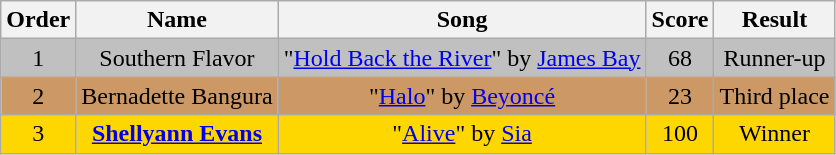<table class="wikitable" style="text-align:center;">
<tr style="text-align:Center; background:#cc;">
<th>Order</th>
<th>Name</th>
<th>Song</th>
<th>Score</th>
<th>Result</th>
</tr>
<tr style="background:silver">
<td>1</td>
<td>Southern Flavor</td>
<td>"<a href='#'>Hold Back the River</a>" by <a href='#'>James Bay</a></td>
<td>68</td>
<td>Runner-up</td>
</tr>
<tr style="background:#c96">
<td>2</td>
<td>Bernadette Bangura</td>
<td>"<a href='#'>Halo</a>" by <a href='#'>Beyoncé</a></td>
<td>23</td>
<td>Third place</td>
</tr>
<tr style="background:gold">
<td>3</td>
<td><strong><a href='#'>Shellyann Evans</a></strong></td>
<td>"<a href='#'>Alive</a>" by <a href='#'>Sia</a></td>
<td>100</td>
<td>Winner</td>
</tr>
</table>
